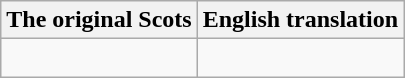<table class="wikitable">
<tr>
<th>The original Scots</th>
<th>English translation</th>
</tr>
<tr>
<td></td>
<td><br></td>
</tr>
</table>
